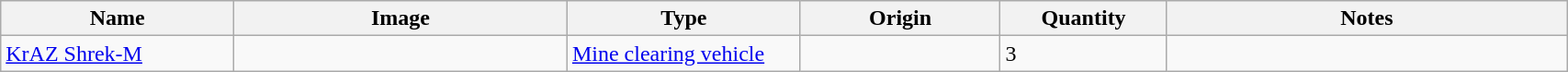<table class="wikitable" style="width:90%;">
<tr>
<th width=14%>Name</th>
<th width=20%>Image</th>
<th width=14%>Type</th>
<th width=12%>Origin</th>
<th width=10%>Quantity</th>
<th width=24%>Notes</th>
</tr>
<tr>
<td><a href='#'>KrAZ Shrek-M</a></td>
<td></td>
<td><a href='#'>Mine clearing vehicle</a></td>
<td></td>
<td>3</td>
<td></td>
</tr>
</table>
